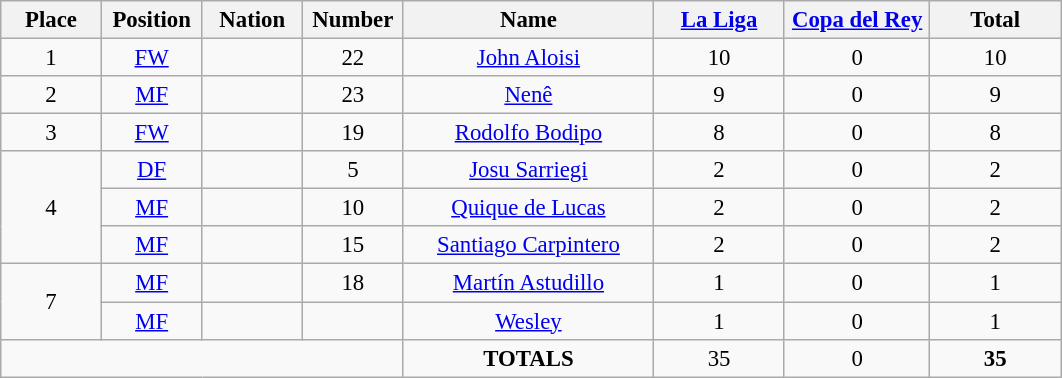<table class="wikitable" style="font-size: 95%; text-align: center;">
<tr>
<th width=60>Place</th>
<th width=60>Position</th>
<th width=60>Nation</th>
<th width=60>Number</th>
<th width=160>Name</th>
<th width=80><a href='#'>La Liga</a></th>
<th width=90><a href='#'>Copa del Rey</a></th>
<th width=80><strong>Total</strong></th>
</tr>
<tr>
<td rowspan="1">1</td>
<td><a href='#'>FW</a></td>
<td></td>
<td>22</td>
<td><a href='#'>John Aloisi</a></td>
<td>10</td>
<td>0</td>
<td>10</td>
</tr>
<tr>
<td rowspan="1">2</td>
<td><a href='#'>MF</a></td>
<td></td>
<td>23</td>
<td><a href='#'>Nenê</a></td>
<td>9</td>
<td>0</td>
<td>9</td>
</tr>
<tr>
<td rowspan="1">3</td>
<td><a href='#'>FW</a></td>
<td></td>
<td>19</td>
<td><a href='#'>Rodolfo Bodipo</a></td>
<td>8</td>
<td>0</td>
<td>8</td>
</tr>
<tr>
<td rowspan="3">4</td>
<td><a href='#'>DF</a></td>
<td></td>
<td>5</td>
<td><a href='#'>Josu Sarriegi</a></td>
<td>2</td>
<td>0</td>
<td>2</td>
</tr>
<tr>
<td><a href='#'>MF</a></td>
<td></td>
<td>10</td>
<td><a href='#'>Quique de Lucas</a></td>
<td>2</td>
<td>0</td>
<td>2</td>
</tr>
<tr>
<td><a href='#'>MF</a></td>
<td></td>
<td>15</td>
<td><a href='#'>Santiago Carpintero</a></td>
<td>2</td>
<td>0</td>
<td>2</td>
</tr>
<tr>
<td rowspan="2">7</td>
<td><a href='#'>MF</a></td>
<td></td>
<td>18</td>
<td><a href='#'>Martín Astudillo</a></td>
<td>1</td>
<td>0</td>
<td>1</td>
</tr>
<tr>
<td><a href='#'>MF</a></td>
<td></td>
<td></td>
<td><a href='#'>Wesley</a></td>
<td>1</td>
<td>0</td>
<td>1</td>
</tr>
<tr>
<td colspan="4"></td>
<td><strong>TOTALS</strong></td>
<td>35</td>
<td>0</td>
<td><strong>35</strong></td>
</tr>
</table>
